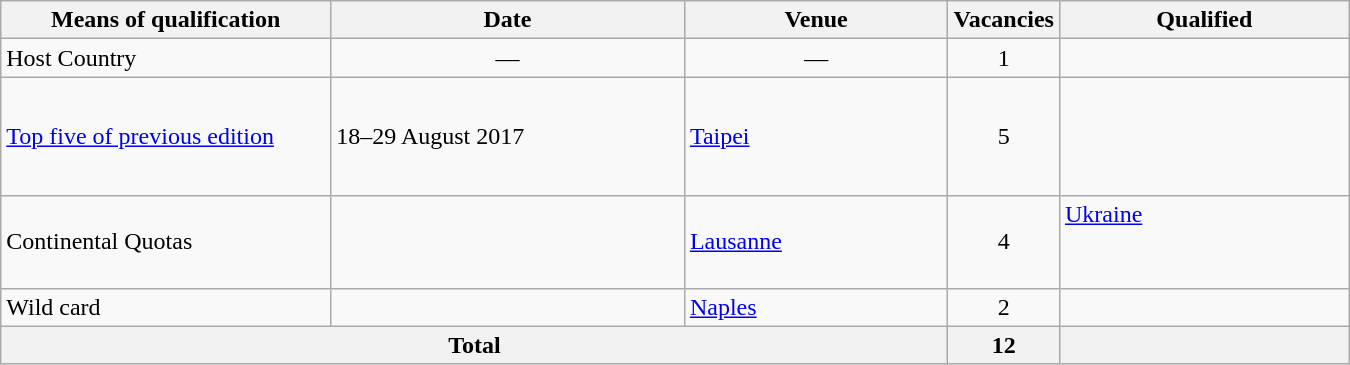<table class="wikitable" width=900>
<tr>
<th width=25%>Means of qualification</th>
<th width=27%>Date</th>
<th width=20%>Venue</th>
<th width=6%>Vacancies</th>
<th width=22%>Qualified</th>
</tr>
<tr>
<td>Host Country</td>
<td style="text-align:center;">—</td>
<td style="text-align:center;">—</td>
<td style="text-align:center;">1</td>
<td></td>
</tr>
<tr>
<td><a href='#'>Top five of previous edition</a></td>
<td>18–29 August 2017</td>
<td> <a href='#'>Taipei</a></td>
<td style="text-align:center;">5</td>
<td><br><br><br><br></td>
</tr>
<tr>
<td>Continental Quotas</td>
<td></td>
<td> <a href='#'>Lausanne</a></td>
<td style="text-align:center;">4</td>
<td> <a href='#'>Ukraine</a><br><br><br></td>
</tr>
<tr>
<td>Wild card</td>
<td></td>
<td> <a href='#'>Naples</a></td>
<td style="text-align:center;">2</td>
<td><br></td>
</tr>
<tr>
<th colspan="3">Total</th>
<th>12</th>
<th></th>
</tr>
</table>
